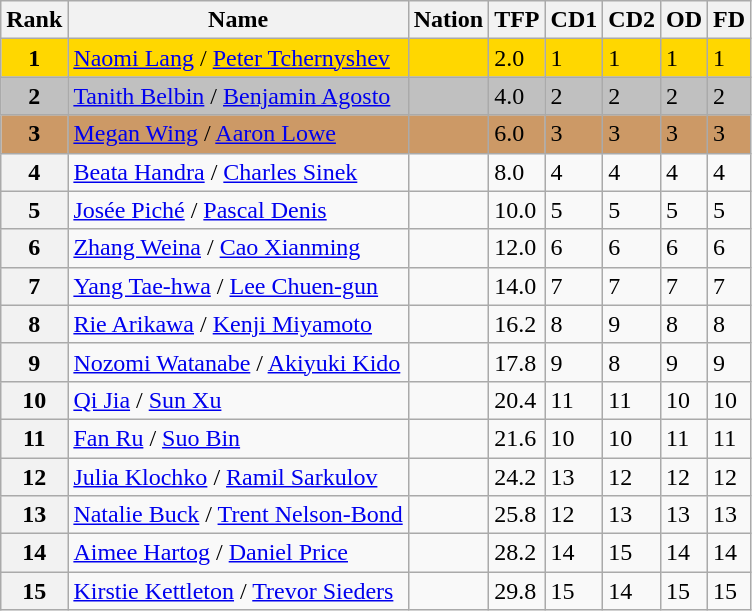<table class="wikitable">
<tr>
<th>Rank</th>
<th>Name</th>
<th>Nation</th>
<th>TFP</th>
<th>CD1</th>
<th>CD2</th>
<th>OD</th>
<th>FD</th>
</tr>
<tr bgcolor="gold">
<td align="center"><strong>1</strong></td>
<td><a href='#'>Naomi Lang</a> / <a href='#'>Peter Tchernyshev</a></td>
<td></td>
<td>2.0</td>
<td>1</td>
<td>1</td>
<td>1</td>
<td>1</td>
</tr>
<tr bgcolor="silver">
<td align="center"><strong>2</strong></td>
<td><a href='#'>Tanith Belbin</a> / <a href='#'>Benjamin Agosto</a></td>
<td></td>
<td>4.0</td>
<td>2</td>
<td>2</td>
<td>2</td>
<td>2</td>
</tr>
<tr bgcolor="cc9966">
<td align="center"><strong>3</strong></td>
<td><a href='#'>Megan Wing</a> / <a href='#'>Aaron Lowe</a></td>
<td></td>
<td>6.0</td>
<td>3</td>
<td>3</td>
<td>3</td>
<td>3</td>
</tr>
<tr>
<th>4</th>
<td><a href='#'>Beata Handra</a> / <a href='#'>Charles Sinek</a></td>
<td></td>
<td>8.0</td>
<td>4</td>
<td>4</td>
<td>4</td>
<td>4</td>
</tr>
<tr>
<th>5</th>
<td><a href='#'>Josée Piché</a> / <a href='#'>Pascal Denis</a></td>
<td></td>
<td>10.0</td>
<td>5</td>
<td>5</td>
<td>5</td>
<td>5</td>
</tr>
<tr>
<th>6</th>
<td><a href='#'>Zhang Weina</a> / <a href='#'>Cao Xianming</a></td>
<td></td>
<td>12.0</td>
<td>6</td>
<td>6</td>
<td>6</td>
<td>6</td>
</tr>
<tr>
<th>7</th>
<td><a href='#'>Yang Tae-hwa</a> / <a href='#'>Lee Chuen-gun</a></td>
<td></td>
<td>14.0</td>
<td>7</td>
<td>7</td>
<td>7</td>
<td>7</td>
</tr>
<tr>
<th>8</th>
<td><a href='#'>Rie Arikawa</a> / <a href='#'>Kenji Miyamoto</a></td>
<td></td>
<td>16.2</td>
<td>8</td>
<td>9</td>
<td>8</td>
<td>8</td>
</tr>
<tr>
<th>9</th>
<td><a href='#'>Nozomi Watanabe</a> / <a href='#'>Akiyuki Kido</a></td>
<td></td>
<td>17.8</td>
<td>9</td>
<td>8</td>
<td>9</td>
<td>9</td>
</tr>
<tr>
<th>10</th>
<td><a href='#'>Qi Jia</a> / <a href='#'>Sun Xu</a></td>
<td></td>
<td>20.4</td>
<td>11</td>
<td>11</td>
<td>10</td>
<td>10</td>
</tr>
<tr>
<th>11</th>
<td><a href='#'>Fan Ru</a> / <a href='#'>Suo Bin</a></td>
<td></td>
<td>21.6</td>
<td>10</td>
<td>10</td>
<td>11</td>
<td>11</td>
</tr>
<tr>
<th>12</th>
<td><a href='#'>Julia Klochko</a> / <a href='#'>Ramil Sarkulov</a></td>
<td></td>
<td>24.2</td>
<td>13</td>
<td>12</td>
<td>12</td>
<td>12</td>
</tr>
<tr>
<th>13</th>
<td><a href='#'>Natalie Buck</a> / <a href='#'>Trent Nelson-Bond</a></td>
<td></td>
<td>25.8</td>
<td>12</td>
<td>13</td>
<td>13</td>
<td>13</td>
</tr>
<tr>
<th>14</th>
<td><a href='#'>Aimee Hartog</a> / <a href='#'>Daniel Price</a></td>
<td></td>
<td>28.2</td>
<td>14</td>
<td>15</td>
<td>14</td>
<td>14</td>
</tr>
<tr>
<th>15</th>
<td><a href='#'>Kirstie Kettleton</a> / <a href='#'>Trevor Sieders</a></td>
<td></td>
<td>29.8</td>
<td>15</td>
<td>14</td>
<td>15</td>
<td>15</td>
</tr>
</table>
